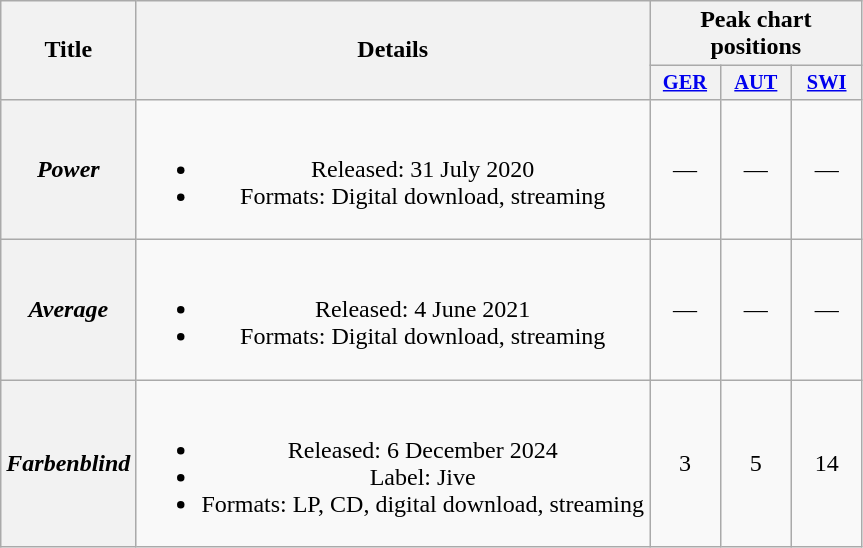<table class="wikitable plainrowheaders" style="text-align:center;">
<tr>
<th scope="col" rowspan="2">Title</th>
<th scope="col" rowspan="2">Details</th>
<th scope="col" colspan="3">Peak chart positions</th>
</tr>
<tr>
<th scope="col" style="width:3em;font-size:85%;"><a href='#'>GER</a><br></th>
<th scope="col" style="width:3em;font-size:85%;"><a href='#'>AUT</a><br></th>
<th scope="col" style="width:3em;font-size:85%;"><a href='#'>SWI</a><br></th>
</tr>
<tr>
<th scope="row"><em>Power</em></th>
<td><br><ul><li>Released: 31 July 2020</li><li>Formats: Digital download, streaming</li></ul></td>
<td>—</td>
<td>—</td>
<td>—</td>
</tr>
<tr>
<th scope="row"><em>Average</em></th>
<td><br><ul><li>Released: 4 June 2021</li><li>Formats: Digital download, streaming</li></ul></td>
<td>—</td>
<td>—</td>
<td>—</td>
</tr>
<tr>
<th scope="row"><em>Farbenblind</em></th>
<td><br><ul><li>Released: 6 December 2024</li><li>Label: Jive</li><li>Formats: LP, CD, digital download, streaming</li></ul></td>
<td>3</td>
<td>5</td>
<td>14</td>
</tr>
</table>
